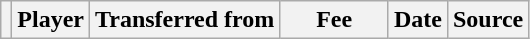<table class="wikitable plainrowheaders sortable">
<tr>
<th></th>
<th scope="col">Player</th>
<th>Transferred from</th>
<th style="width: 65px;">Fee</th>
<th scope="col">Date</th>
<th scope="col">Source</th>
</tr>
</table>
